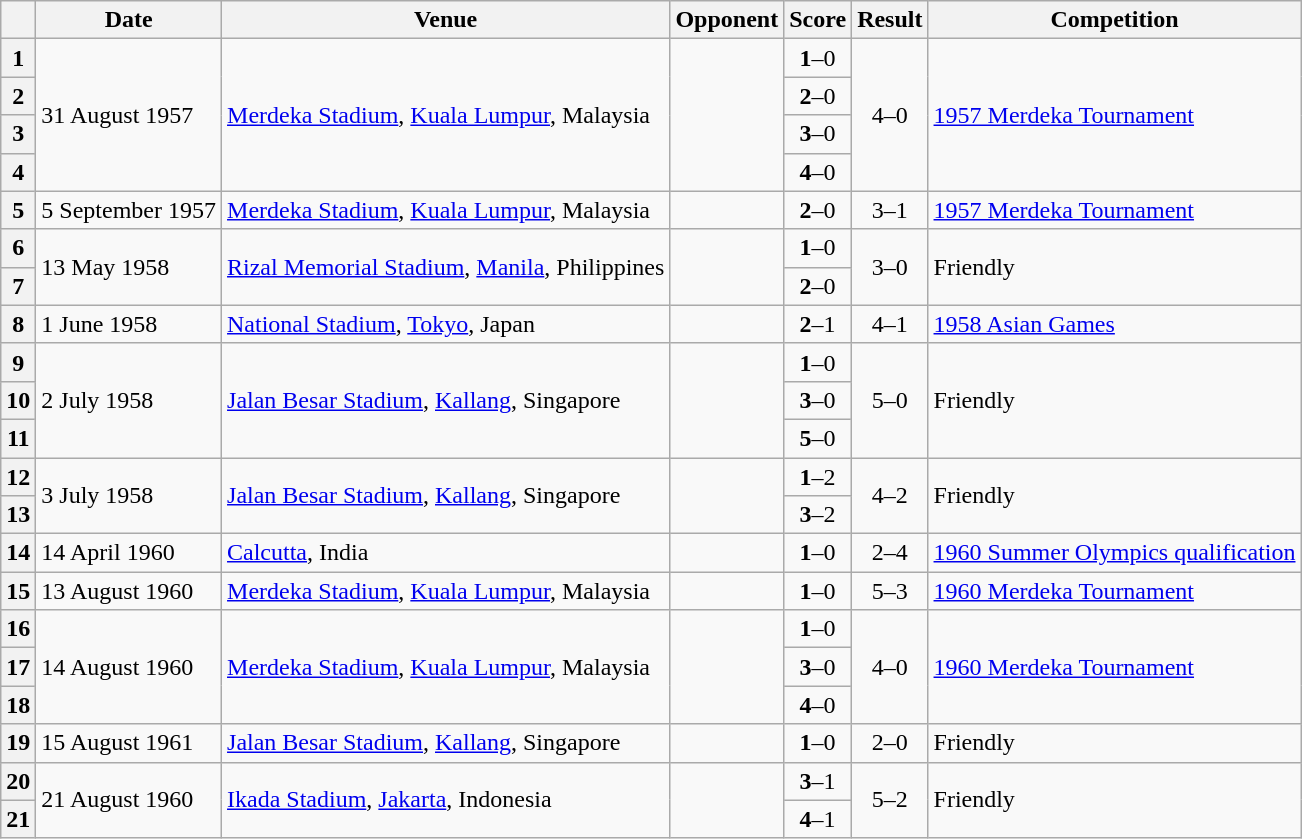<table class="wikitable sortable">
<tr>
<th scope="col"></th>
<th scope="col">Date</th>
<th scope="col">Venue</th>
<th scope="col">Opponent</th>
<th scope="col">Score</th>
<th scope="col">Result</th>
<th scope="col">Competition</th>
</tr>
<tr>
<th>1</th>
<td rowspan="4">31 August 1957</td>
<td rowspan="4"><a href='#'>Merdeka Stadium</a>, <a href='#'>Kuala Lumpur</a>, Malaysia</td>
<td rowspan="4"></td>
<td align="center"><strong>1</strong>–0</td>
<td rowspan="4" align="center">4–0</td>
<td rowspan="4"><a href='#'>1957 Merdeka Tournament</a></td>
</tr>
<tr>
<th>2</th>
<td align="center"><strong>2</strong>–0</td>
</tr>
<tr>
<th>3</th>
<td align="center"><strong>3</strong>–0</td>
</tr>
<tr>
<th>4</th>
<td align="center"><strong>4</strong>–0</td>
</tr>
<tr>
<th>5</th>
<td>5 September 1957</td>
<td><a href='#'>Merdeka Stadium</a>, <a href='#'>Kuala Lumpur</a>, Malaysia</td>
<td></td>
<td align="center"><strong>2</strong>–0</td>
<td align="center">3–1</td>
<td><a href='#'>1957 Merdeka Tournament</a></td>
</tr>
<tr>
<th>6</th>
<td rowspan="2">13 May 1958</td>
<td rowspan="2"><a href='#'>Rizal Memorial Stadium</a>, <a href='#'>Manila</a>, Philippines</td>
<td rowspan="2"></td>
<td align="center"><strong>1</strong>–0</td>
<td rowspan="2" align="center">3–0</td>
<td rowspan="2">Friendly</td>
</tr>
<tr>
<th>7</th>
<td align="center"><strong>2</strong>–0</td>
</tr>
<tr>
<th>8</th>
<td>1 June 1958</td>
<td><a href='#'>National Stadium</a>, <a href='#'>Tokyo</a>, Japan</td>
<td></td>
<td align="center"><strong>2</strong>–1</td>
<td align="center">4–1</td>
<td><a href='#'>1958 Asian Games</a></td>
</tr>
<tr>
<th>9</th>
<td rowspan="3">2 July 1958</td>
<td rowspan="3"><a href='#'>Jalan Besar Stadium</a>, <a href='#'>Kallang</a>, Singapore</td>
<td rowspan="3"></td>
<td align="center"><strong>1</strong>–0</td>
<td rowspan="3" align="center">5–0</td>
<td rowspan="3">Friendly</td>
</tr>
<tr>
<th>10</th>
<td align="center"><strong>3</strong>–0</td>
</tr>
<tr>
<th>11</th>
<td align="center"><strong>5</strong>–0</td>
</tr>
<tr>
<th>12</th>
<td rowspan="2">3 July 1958</td>
<td rowspan="2"><a href='#'>Jalan Besar Stadium</a>, <a href='#'>Kallang</a>, Singapore</td>
<td rowspan="2"></td>
<td align="center"><strong>1</strong>–2</td>
<td rowspan="2" align="center">4–2</td>
<td rowspan="2">Friendly</td>
</tr>
<tr>
<th>13</th>
<td align="center"><strong>3</strong>–2</td>
</tr>
<tr>
<th>14</th>
<td>14 April 1960</td>
<td><a href='#'>Calcutta</a>, India</td>
<td></td>
<td align="center"><strong>1</strong>–0</td>
<td align="center">2–4</td>
<td><a href='#'>1960 Summer Olympics qualification</a></td>
</tr>
<tr>
<th>15</th>
<td>13 August 1960</td>
<td><a href='#'>Merdeka Stadium</a>, <a href='#'>Kuala Lumpur</a>, Malaysia</td>
<td></td>
<td align="center"><strong>1</strong>–0</td>
<td align="center">5–3</td>
<td><a href='#'>1960 Merdeka Tournament</a></td>
</tr>
<tr>
<th>16</th>
<td rowspan="3">14 August 1960</td>
<td rowspan="3"><a href='#'>Merdeka Stadium</a>, <a href='#'>Kuala Lumpur</a>, Malaysia</td>
<td rowspan="3"></td>
<td align="center"><strong>1</strong>–0</td>
<td rowspan="3" align="center">4–0</td>
<td rowspan="3"><a href='#'>1960 Merdeka Tournament</a></td>
</tr>
<tr>
<th>17</th>
<td align="center"><strong>3</strong>–0</td>
</tr>
<tr>
<th>18</th>
<td align="center"><strong>4</strong>–0</td>
</tr>
<tr>
<th>19</th>
<td>15 August 1961</td>
<td><a href='#'>Jalan Besar Stadium</a>, <a href='#'>Kallang</a>, Singapore</td>
<td></td>
<td align="center"><strong>1</strong>–0</td>
<td align="center">2–0</td>
<td>Friendly</td>
</tr>
<tr>
<th>20</th>
<td rowspan="2">21 August 1960</td>
<td rowspan="2"><a href='#'>Ikada Stadium</a>, <a href='#'>Jakarta</a>, Indonesia</td>
<td rowspan="2"></td>
<td align="center"><strong>3</strong>–1</td>
<td rowspan="2" align="center">5–2</td>
<td rowspan="2">Friendly</td>
</tr>
<tr>
<th>21</th>
<td align="center"><strong>4</strong>–1</td>
</tr>
</table>
